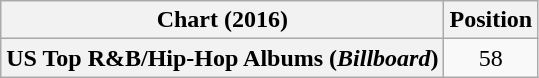<table class="wikitable plainrowheaders" style="text-align:center">
<tr>
<th scope="col">Chart (2016)</th>
<th scope="col">Position</th>
</tr>
<tr>
<th scope="row">US Top R&B/Hip-Hop Albums (<em>Billboard</em>)</th>
<td>58</td>
</tr>
</table>
